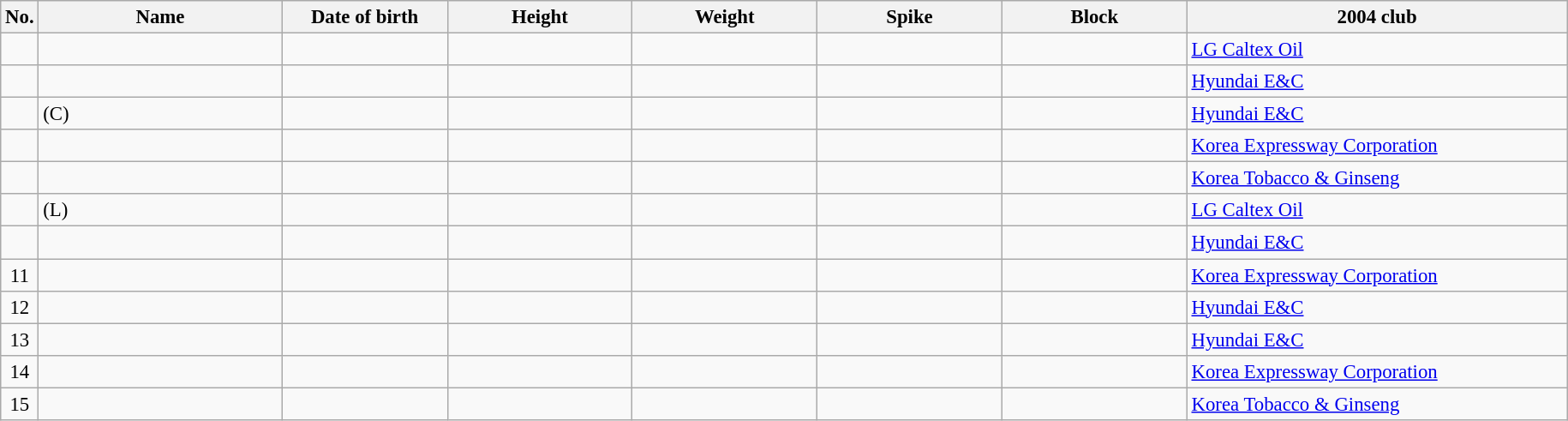<table class="wikitable sortable" style="font-size:95%; text-align:center;">
<tr>
<th>No.</th>
<th style="width:12em">Name</th>
<th style="width:8em">Date of birth</th>
<th style="width:9em">Height</th>
<th style="width:9em">Weight</th>
<th style="width:9em">Spike</th>
<th style="width:9em">Block</th>
<th style="width:19em">2004 club</th>
</tr>
<tr>
<td></td>
<td style="text-align:left;"></td>
<td style="text-align:right;"></td>
<td></td>
<td></td>
<td></td>
<td></td>
<td style="text-align:left;"> <a href='#'>LG Caltex Oil</a></td>
</tr>
<tr>
<td></td>
<td style="text-align:left;"></td>
<td style="text-align:right;"></td>
<td></td>
<td></td>
<td></td>
<td></td>
<td style="text-align:left;"> <a href='#'>Hyundai E&C</a></td>
</tr>
<tr>
<td></td>
<td style="text-align:left;"> (C)</td>
<td style="text-align:right;"></td>
<td></td>
<td></td>
<td></td>
<td></td>
<td style="text-align:left;"> <a href='#'>Hyundai E&C</a></td>
</tr>
<tr>
<td></td>
<td style="text-align:left;"></td>
<td style="text-align:right;"></td>
<td></td>
<td></td>
<td></td>
<td></td>
<td style="text-align:left;"> <a href='#'>Korea Expressway Corporation</a></td>
</tr>
<tr>
<td></td>
<td style="text-align:left;"></td>
<td style="text-align:right;"></td>
<td></td>
<td></td>
<td></td>
<td></td>
<td style="text-align:left;"> <a href='#'>Korea Tobacco & Ginseng</a></td>
</tr>
<tr>
<td></td>
<td style="text-align:left;"> (L)</td>
<td style="text-align:right;"></td>
<td></td>
<td></td>
<td></td>
<td></td>
<td style="text-align:left;"> <a href='#'>LG Caltex Oil</a></td>
</tr>
<tr>
<td></td>
<td style="text-align:left;"></td>
<td style="text-align:right;"></td>
<td></td>
<td></td>
<td></td>
<td></td>
<td style="text-align:left;"> <a href='#'>Hyundai E&C</a></td>
</tr>
<tr>
<td>11</td>
<td style="text-align:left;"></td>
<td style="text-align:right;"></td>
<td></td>
<td></td>
<td></td>
<td></td>
<td style="text-align:left;"> <a href='#'>Korea Expressway Corporation</a></td>
</tr>
<tr>
<td>12</td>
<td style="text-align:left;"></td>
<td style="text-align:right;"></td>
<td></td>
<td></td>
<td></td>
<td></td>
<td style="text-align:left;"> <a href='#'>Hyundai E&C</a></td>
</tr>
<tr>
<td>13</td>
<td style="text-align:left;"></td>
<td style="text-align:right;"></td>
<td></td>
<td></td>
<td></td>
<td></td>
<td style="text-align:left;"> <a href='#'>Hyundai E&C</a></td>
</tr>
<tr>
<td>14</td>
<td style="text-align:left;"></td>
<td style="text-align:right;"></td>
<td></td>
<td></td>
<td></td>
<td></td>
<td style="text-align:left;"> <a href='#'>Korea Expressway Corporation</a></td>
</tr>
<tr>
<td>15</td>
<td style="text-align:left;"></td>
<td style="text-align:right;"></td>
<td></td>
<td></td>
<td></td>
<td></td>
<td style="text-align:left;"> <a href='#'>Korea Tobacco & Ginseng</a></td>
</tr>
</table>
